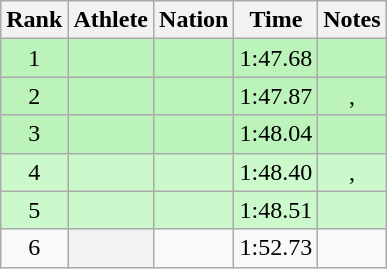<table class="wikitable plainrowheaders sortable" style="text-align:center;">
<tr>
<th scope=col>Rank</th>
<th scope=col>Athlete</th>
<th scope=col>Nation</th>
<th scope=col>Time</th>
<th scope=col>Notes</th>
</tr>
<tr bgcolor=#bbf3bb>
<td>1</td>
<th scope=row style="background:#bbf3bb; text-align:left;"></th>
<td align=left></td>
<td>1:47.68</td>
<td></td>
</tr>
<tr bgcolor=#bbf3bb>
<td>2</td>
<th scope=row style="background:#bbf3bb; text-align:left;"></th>
<td align=left></td>
<td>1:47.87</td>
<td>, </td>
</tr>
<tr bgcolor=#bbf3bb>
<td>3</td>
<th scope=row style="background:#bbf3bb; text-align:left;"></th>
<td align=left></td>
<td>1:48.04</td>
<td></td>
</tr>
<tr bgcolor=#ccf9cc>
<td>4</td>
<th scope=row style="background:#ccf9cc; text-align:left;"></th>
<td align=left></td>
<td>1:48.40</td>
<td>, </td>
</tr>
<tr bgcolor=#ccf9cc>
<td>5</td>
<th scope=row style="background:#ccf9cc; text-align:left;"></th>
<td align=left></td>
<td>1:48.51</td>
<td></td>
</tr>
<tr>
<td>6</td>
<th scope=row style=text-align:left;></th>
<td align=left></td>
<td>1:52.73</td>
<td></td>
</tr>
</table>
